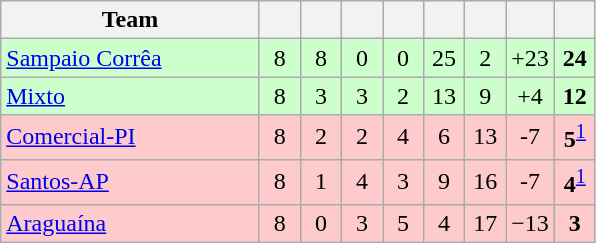<table class="wikitable" style="text-align: center;">
<tr>
<th width=165>Team</th>
<th width=20></th>
<th width=20></th>
<th width=20></th>
<th width=20></th>
<th width=20></th>
<th width=20></th>
<th width=20></th>
<th width=20></th>
</tr>
<tr bgcolor=#ccffcc>
<td align=left> <a href='#'>Sampaio Corrêa</a></td>
<td>8</td>
<td>8</td>
<td>0</td>
<td>0</td>
<td>25</td>
<td>2</td>
<td>+23</td>
<td><strong>24</strong></td>
</tr>
<tr bgcolor=#ccffcc>
<td align=left> <a href='#'>Mixto</a></td>
<td>8</td>
<td>3</td>
<td>3</td>
<td>2</td>
<td>13</td>
<td>9</td>
<td>+4</td>
<td><strong>12</strong></td>
</tr>
<tr bgcolor=#FDCBCC>
<td align=left> <a href='#'>Comercial-PI</a></td>
<td>8</td>
<td>2</td>
<td>2</td>
<td>4</td>
<td>6</td>
<td>13</td>
<td>-7</td>
<td><strong>5</strong><sup><a href='#'>1</a></sup></td>
</tr>
<tr bgcolor=#FDCBCC>
<td align=left> <a href='#'>Santos-AP</a></td>
<td>8</td>
<td>1</td>
<td>4</td>
<td>3</td>
<td>9</td>
<td>16</td>
<td>-7</td>
<td><strong>4</strong><sup><a href='#'>1</a></sup></td>
</tr>
<tr bgcolor=#FDCBCC>
<td align=left> <a href='#'>Araguaína</a></td>
<td>8</td>
<td>0</td>
<td>3</td>
<td>5</td>
<td>4</td>
<td>17</td>
<td>−13</td>
<td><strong>3</strong></td>
</tr>
</table>
